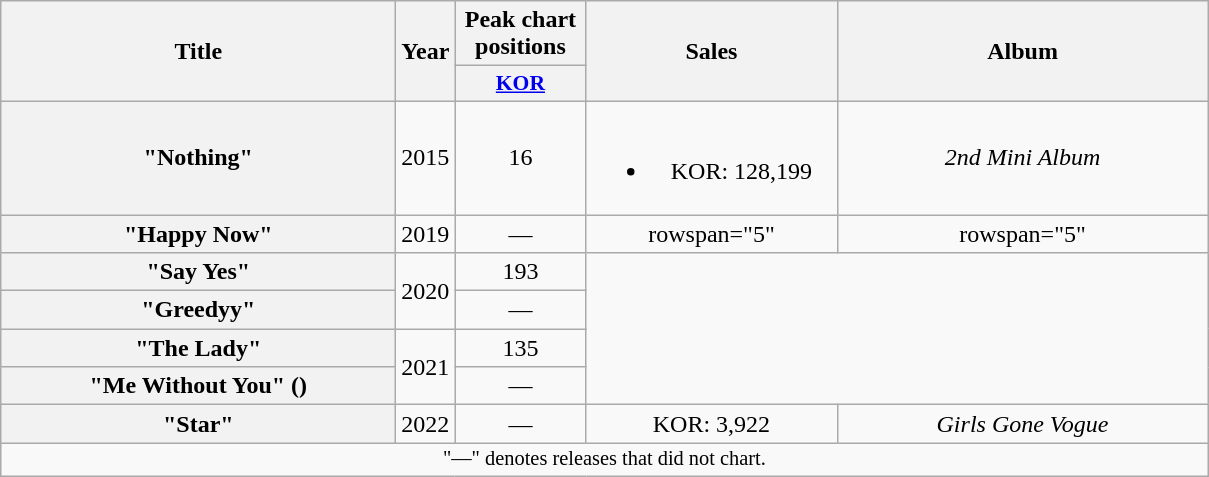<table class="wikitable plainrowheaders" style="text-align:center" border="1">
<tr>
<th scope="col" rowspan="2" style="width:16em">Title</th>
<th scope="col" rowspan="2">Year</th>
<th scope="col" style="width:5em">Peak chart positions</th>
<th scope="col" rowspan="2" style="width:10em">Sales</th>
<th scope="col" rowspan="2" style="width:15em">Album</th>
</tr>
<tr>
<th scope="col" style="width:3em;font-size:90%"><a href='#'>KOR</a><br></th>
</tr>
<tr>
<th scope="row">"Nothing"<br></th>
<td>2015</td>
<td>16</td>
<td><br><ul><li>KOR: 128,199</li></ul></td>
<td><em>2nd Mini Album</em></td>
</tr>
<tr>
<th scope="row">"Happy Now"<br></th>
<td>2019</td>
<td>—</td>
<td>rowspan="5" </td>
<td>rowspan="5" </td>
</tr>
<tr>
<th scope="row">"Say Yes"<br></th>
<td rowspan="2">2020</td>
<td>193</td>
</tr>
<tr>
<th scope="row">"Greedyy"<br></th>
<td>—</td>
</tr>
<tr>
<th scope="row">"The Lady"<br></th>
<td rowspan="2">2021</td>
<td>135</td>
</tr>
<tr>
<th scope="row">"Me Without You" ()<br></th>
<td>—</td>
</tr>
<tr>
<th scope="row">"Star"<br></th>
<td>2022</td>
<td>—</td>
<td>KOR: 3,922</td>
<td><em>Girls Gone Vogue</em></td>
</tr>
<tr>
<td colspan="5" style="font-size:85%">"—" denotes releases that did not chart.</td>
</tr>
</table>
